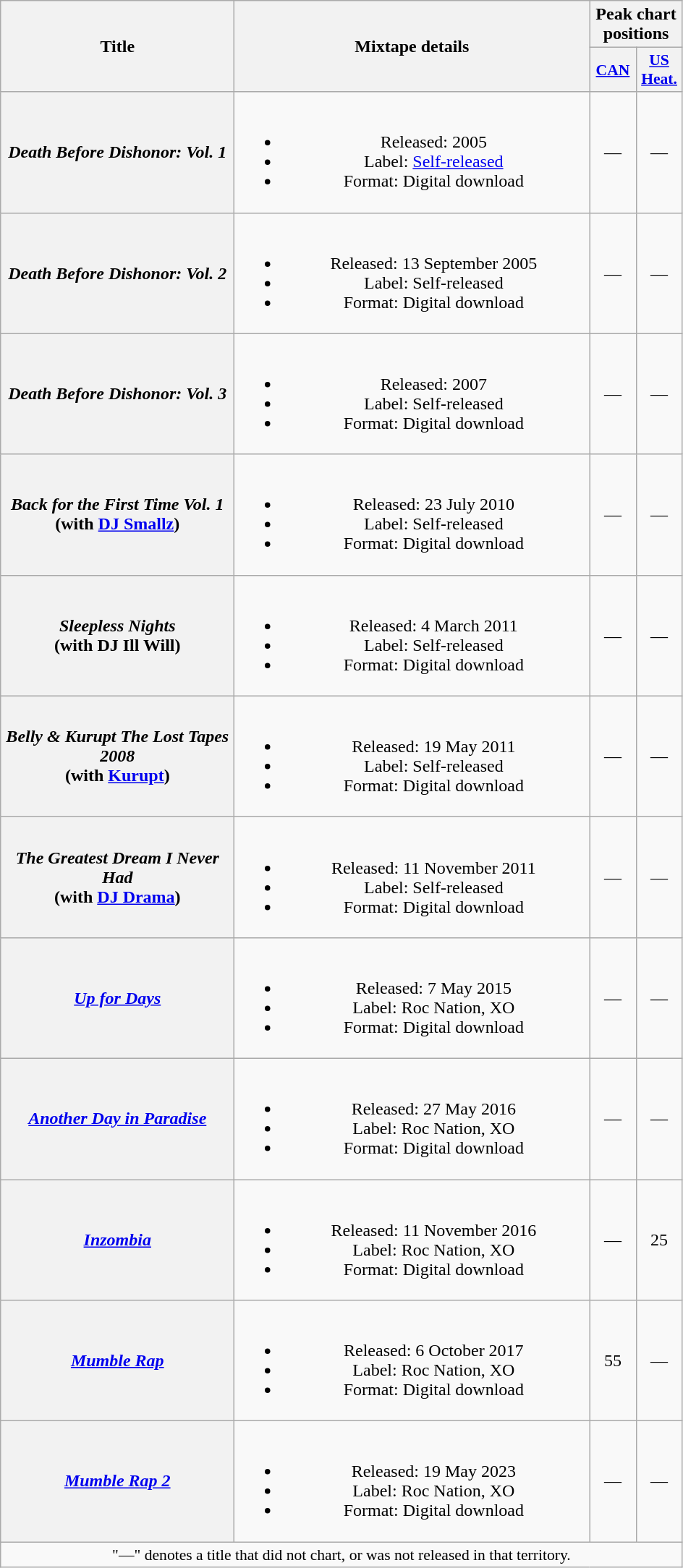<table class="wikitable plainrowheaders" style="text-align:center;">
<tr>
<th scope="col" rowspan="2" style="width:13em;">Title</th>
<th scope="col" rowspan="2" style="width:20em;">Mixtape details</th>
<th scope="col" colspan="2">Peak chart positions</th>
</tr>
<tr>
<th scope="col" style="width:2.5em;font-size:90%;"><a href='#'>CAN</a><br></th>
<th scope="col" style="width:2.5em;font-size:90%;"><a href='#'>US<br>Heat.</a><br></th>
</tr>
<tr>
<th scope="row"><em>Death Before Dishonor: Vol. 1</em></th>
<td><br><ul><li>Released: 2005</li><li>Label: <a href='#'>Self-released</a></li><li>Format: Digital download</li></ul></td>
<td>—</td>
<td>—</td>
</tr>
<tr>
<th scope="row"><em>Death Before Dishonor: Vol. 2</em></th>
<td><br><ul><li>Released: 13 September 2005</li><li>Label: Self-released</li><li>Format: Digital download</li></ul></td>
<td>—</td>
<td>—</td>
</tr>
<tr>
<th scope="row"><em>Death Before Dishonor: Vol. 3</em></th>
<td><br><ul><li>Released: 2007</li><li>Label: Self-released</li><li>Format: Digital download</li></ul></td>
<td>—</td>
<td>—</td>
</tr>
<tr>
<th scope="row"><em>Back for the First Time Vol. 1</em><br><span>(with <a href='#'>DJ Smallz</a>)</span></th>
<td><br><ul><li>Released: 23 July 2010</li><li>Label: Self-released</li><li>Format: Digital download</li></ul></td>
<td>—</td>
<td>—</td>
</tr>
<tr>
<th scope="row"><em>Sleepless Nights</em><br><span>(with DJ Ill Will)</span></th>
<td><br><ul><li>Released: 4 March 2011</li><li>Label: Self-released</li><li>Format: Digital download</li></ul></td>
<td>—</td>
<td>—</td>
</tr>
<tr>
<th scope="row"><em>Belly & Kurupt The Lost Tapes 2008</em><br><span>(with <a href='#'>Kurupt</a>)</span></th>
<td><br><ul><li>Released: 19 May 2011</li><li>Label: Self-released</li><li>Format: Digital download</li></ul></td>
<td>—</td>
<td>—</td>
</tr>
<tr>
<th scope="row"><em>The Greatest Dream I Never Had</em><br><span>(with <a href='#'>DJ Drama</a>)</span></th>
<td><br><ul><li>Released: 11 November 2011</li><li>Label: Self-released</li><li>Format: Digital download</li></ul></td>
<td>—</td>
<td>—</td>
</tr>
<tr>
<th scope="row"><em><a href='#'>Up for Days</a></em></th>
<td><br><ul><li>Released: 7 May 2015</li><li>Label: Roc Nation, XO</li><li>Format: Digital download</li></ul></td>
<td>—</td>
<td>—</td>
</tr>
<tr>
<th scope="row"><em><a href='#'>Another Day in Paradise</a></em></th>
<td><br><ul><li>Released: 27 May 2016</li><li>Label: Roc Nation, XO</li><li>Format: Digital download</li></ul></td>
<td>—</td>
<td>—</td>
</tr>
<tr>
<th scope="row"><em><a href='#'>Inzombia</a></em></th>
<td><br><ul><li>Released: 11 November 2016</li><li>Label: Roc Nation, XO</li><li>Format: Digital download</li></ul></td>
<td>—</td>
<td>25</td>
</tr>
<tr>
<th scope="row"><em><a href='#'>Mumble Rap</a></em></th>
<td><br><ul><li>Released: 6 October 2017</li><li>Label: Roc Nation, XO</li><li>Format: Digital download</li></ul></td>
<td>55</td>
<td>—</td>
</tr>
<tr>
<th scope="row"><em><a href='#'>Mumble Rap 2</a></em></th>
<td><br><ul><li>Released: 19 May 2023</li><li>Label: Roc Nation, XO</li><li>Format: Digital download</li></ul></td>
<td>—</td>
<td>—</td>
</tr>
<tr>
<td colspan="9" style="font-size:90%">"—" denotes a title that did not chart, or was not released in that territory.</td>
</tr>
</table>
